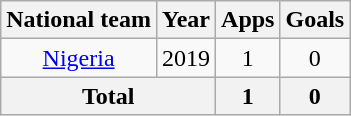<table class="wikitable" style="text-align:center">
<tr>
<th>National team</th>
<th>Year</th>
<th>Apps</th>
<th>Goals</th>
</tr>
<tr>
<td rowspan="1"><a href='#'>Nigeria</a></td>
<td>2019</td>
<td>1</td>
<td>0</td>
</tr>
<tr>
<th colspan=2>Total</th>
<th>1</th>
<th>0</th>
</tr>
</table>
